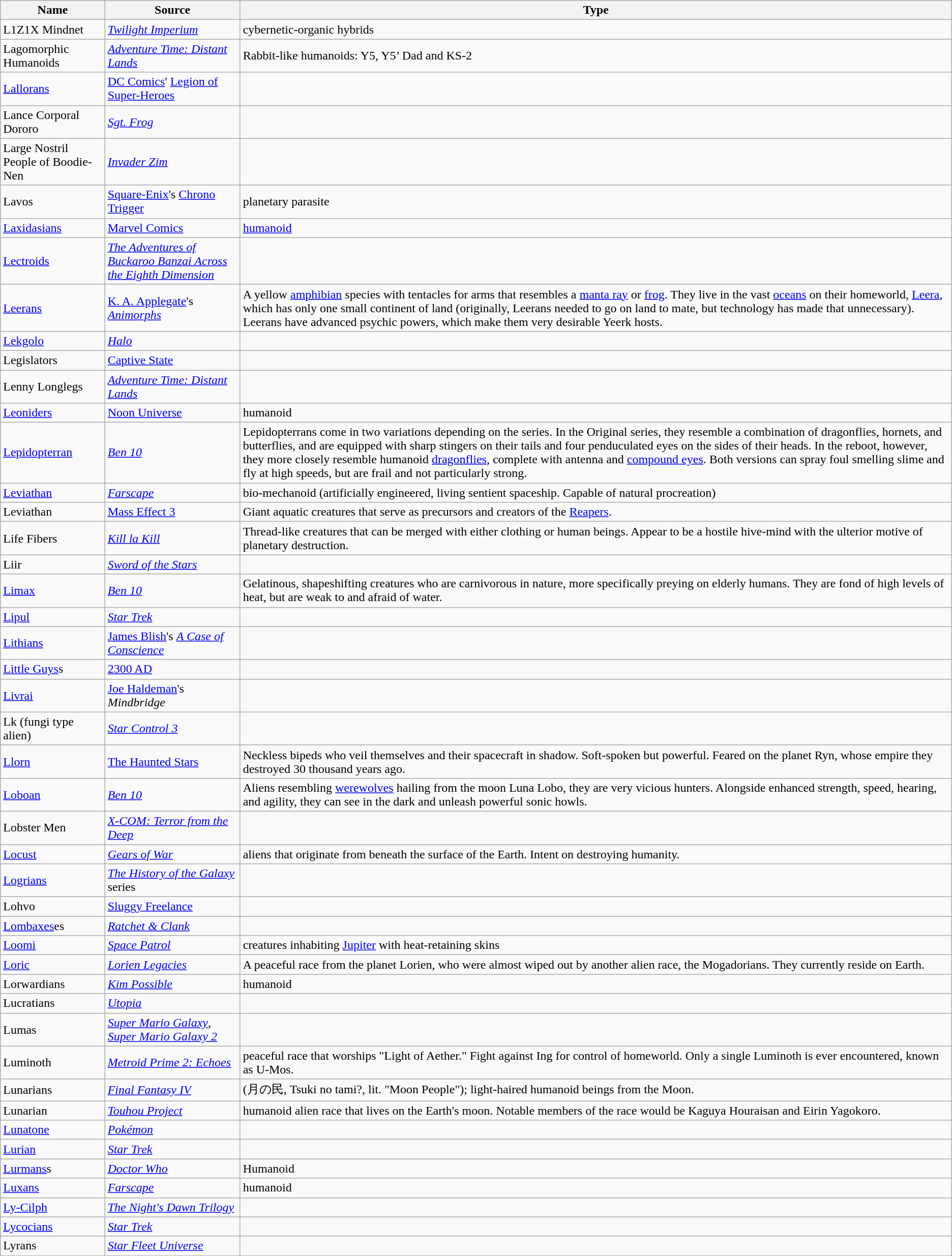<table class="wikitable sortable">
<tr>
<th>Name</th>
<th>Source</th>
<th>Type</th>
</tr>
<tr>
<td>L1Z1X Mindnet</td>
<td><em><a href='#'>Twilight Imperium</a></em></td>
<td>cybernetic-organic hybrids</td>
</tr>
<tr>
<td>Lagomorphic Humanoids</td>
<td><em><a href='#'>Adventure Time: Distant Lands</a></em></td>
<td>Rabbit-like humanoids: Y5, Y5’ Dad and KS-2</td>
</tr>
<tr>
<td><a href='#'>Lallorans</a></td>
<td><a href='#'>DC Comics</a>' <a href='#'>Legion of Super-Heroes</a></td>
<td></td>
</tr>
<tr>
<td>Lance Corporal Dororo</td>
<td><em><a href='#'>Sgt. Frog</a></em></td>
<td></td>
</tr>
<tr>
<td>Large Nostril People of Boodie-Nen</td>
<td><em><a href='#'>Invader Zim</a></em></td>
<td></td>
</tr>
<tr>
<td>Lavos</td>
<td><a href='#'>Square-Enix</a>'s <a href='#'>Chrono Trigger</a></td>
<td>planetary parasite</td>
</tr>
<tr>
<td><a href='#'>Laxidasians</a></td>
<td><a href='#'>Marvel Comics</a></td>
<td><a href='#'>humanoid</a></td>
</tr>
<tr>
<td><a href='#'>Lectroids</a></td>
<td><em><a href='#'>The Adventures of Buckaroo Banzai Across the Eighth Dimension</a></em></td>
<td></td>
</tr>
<tr>
<td><a href='#'>Leerans</a></td>
<td><a href='#'>K. A. Applegate</a>'s <em><a href='#'>Animorphs</a></em></td>
<td>A yellow <a href='#'>amphibian</a> species with tentacles for arms that resembles a <a href='#'>manta ray</a> or <a href='#'>frog</a>. They live in the vast <a href='#'>oceans</a> on their homeworld, <a href='#'>Leera</a>, which has only one small continent of land (originally, Leerans needed to go on land to mate, but technology has made that unnecessary). Leerans have advanced psychic powers, which make them very desirable Yeerk hosts.</td>
</tr>
<tr>
<td><a href='#'>Lekgolo</a></td>
<td><em><a href='#'>Halo</a></em></td>
<td></td>
</tr>
<tr>
<td>Legislators</td>
<td><a href='#'>Captive State</a></td>
<td></td>
</tr>
<tr>
<td>Lenny Longlegs</td>
<td><em><a href='#'>Adventure Time: Distant Lands</a></em></td>
<td></td>
</tr>
<tr>
<td><a href='#'>Leoniders</a></td>
<td><a href='#'>Noon Universe</a></td>
<td>humanoid</td>
</tr>
<tr>
<td><a href='#'>Lepidopterran</a></td>
<td><em><a href='#'>Ben 10</a></em></td>
<td>Lepidopterrans come in two variations depending on the series. In the Original series, they resemble a combination of dragonflies, hornets, and butterflies, and are equipped with sharp stingers on their tails and four penduculated eyes on the sides of their heads. In the reboot, however, they more closely resemble humanoid <a href='#'>dragonflies</a>, complete with antenna and <a href='#'>compound eyes</a>. Both versions can spray foul smelling slime and fly at high speeds, but are frail and not particularly strong.</td>
</tr>
<tr>
<td><a href='#'>Leviathan</a></td>
<td><em><a href='#'>Farscape</a></em></td>
<td>bio-mechanoid (artificially engineered, living sentient spaceship. Capable of natural procreation)</td>
</tr>
<tr>
<td>Leviathan</td>
<td><a href='#'>Mass Effect 3</a></td>
<td>Giant aquatic creatures that serve as precursors and creators of the <a href='#'>Reapers</a>.</td>
</tr>
<tr>
<td>Life Fibers</td>
<td><em><a href='#'>Kill la Kill</a></em></td>
<td>Thread-like creatures that can be merged with either clothing or human beings. Appear to be a hostile hive-mind with the ulterior motive of planetary destruction.</td>
</tr>
<tr>
<td>Liir</td>
<td><em><a href='#'>Sword of the Stars</a></em></td>
<td></td>
</tr>
<tr>
<td><a href='#'>Limax</a></td>
<td><em><a href='#'>Ben 10</a></em></td>
<td>Gelatinous, shapeshifting creatures who are carnivorous in nature, more specifically preying on elderly humans. They are fond of high levels of heat, but are weak to and afraid of water.</td>
</tr>
<tr>
<td><a href='#'>Lipul</a></td>
<td><em><a href='#'>Star Trek</a></em></td>
<td></td>
</tr>
<tr>
<td><a href='#'>Lithians</a></td>
<td><a href='#'>James Blish</a>'s <em><a href='#'>A Case of Conscience</a></em></td>
<td></td>
</tr>
<tr>
<td><a href='#'>Little Guys</a>s</td>
<td><a href='#'>2300 AD</a></td>
<td></td>
</tr>
<tr>
<td><a href='#'>Livrai</a></td>
<td><a href='#'>Joe Haldeman</a>'s <em>Mindbridge</em></td>
<td></td>
</tr>
<tr>
<td>Lk (fungi type alien)</td>
<td><em><a href='#'>Star Control 3</a></em></td>
<td></td>
</tr>
<tr>
<td><a href='#'>Llorn</a></td>
<td><a href='#'>The Haunted Stars</a></td>
<td>Neckless bipeds who veil themselves and their spacecraft in shadow. Soft-spoken but powerful. Feared on the planet Ryn, whose empire they destroyed 30 thousand years ago.</td>
</tr>
<tr>
<td><a href='#'>Loboan</a></td>
<td><em><a href='#'>Ben 10</a></em></td>
<td>Aliens resembling <a href='#'>werewolves</a> hailing from the moon Luna Lobo, they are very vicious hunters. Alongside enhanced strength, speed, hearing, and agility, they can see in the dark and unleash powerful sonic howls.</td>
</tr>
<tr>
<td>Lobster Men</td>
<td><em><a href='#'>X-COM: Terror from the Deep</a></em></td>
<td></td>
</tr>
<tr>
<td><a href='#'>Locust</a></td>
<td><em><a href='#'>Gears of War</a></em></td>
<td>aliens that originate from beneath the surface of the Earth.  Intent on destroying humanity.</td>
</tr>
<tr>
<td><a href='#'>Logrians</a></td>
<td><em><a href='#'>The History of the Galaxy</a></em> series</td>
<td></td>
</tr>
<tr>
<td>Lohvo</td>
<td><a href='#'>Sluggy Freelance</a></td>
<td></td>
</tr>
<tr>
<td><a href='#'>Lombaxes</a>es</td>
<td><em><a href='#'>Ratchet & Clank</a></em></td>
<td></td>
</tr>
<tr>
<td><a href='#'>Loomi</a></td>
<td><em><a href='#'>Space Patrol</a></em></td>
<td>creatures inhabiting <a href='#'>Jupiter</a> with heat-retaining skins</td>
</tr>
<tr>
<td><a href='#'>Loric</a></td>
<td><em><a href='#'>Lorien Legacies</a></em></td>
<td>A peaceful race from the planet Lorien, who were almost wiped out by another alien race, the Mogadorians. They currently reside on Earth.</td>
</tr>
<tr>
<td>Lorwardians</td>
<td><em><a href='#'>Kim Possible</a></em></td>
<td>humanoid</td>
</tr>
<tr>
<td>Lucratians</td>
<td><em><a href='#'>Utopia</a></em></td>
<td></td>
</tr>
<tr>
<td>Lumas</td>
<td><em><a href='#'>Super Mario Galaxy</a></em>, <em><a href='#'>Super Mario Galaxy 2</a></em></td>
<td></td>
</tr>
<tr>
<td>Luminoth</td>
<td><em><a href='#'>Metroid Prime 2: Echoes</a></em></td>
<td>peaceful race that worships "Light of Aether."  Fight against Ing for control of homeworld.  Only a single Luminoth is ever encountered, known as U-Mos.</td>
</tr>
<tr>
<td>Lunarians</td>
<td><em><a href='#'>Final Fantasy IV</a></em></td>
<td>(月の民, Tsuki no tami?, lit. "Moon People"); light-haired humanoid beings from the Moon.</td>
</tr>
<tr>
<td>Lunarian</td>
<td><em><a href='#'>Touhou Project</a></em></td>
<td>humanoid alien race that lives on the Earth's moon. Notable members of the race would be Kaguya Houraisan and Eirin Yagokoro.</td>
</tr>
<tr>
<td><a href='#'>Lunatone</a></td>
<td><em><a href='#'>Pokémon</a></em></td>
<td></td>
</tr>
<tr>
<td><a href='#'>Lurian</a></td>
<td><em><a href='#'>Star Trek</a></em></td>
<td></td>
</tr>
<tr>
<td><a href='#'>Lurmans</a>s</td>
<td><em><a href='#'>Doctor Who</a></em></td>
<td>Humanoid</td>
</tr>
<tr>
<td><a href='#'>Luxans</a></td>
<td><em><a href='#'>Farscape</a></em></td>
<td>humanoid</td>
</tr>
<tr>
<td><a href='#'>Ly-Cilph</a></td>
<td><em><a href='#'>The Night's Dawn Trilogy</a></em></td>
<td></td>
</tr>
<tr>
<td><a href='#'>Lycocians</a></td>
<td><em><a href='#'>Star Trek</a></em></td>
<td></td>
</tr>
<tr>
<td>Lyrans</td>
<td><em><a href='#'>Star Fleet Universe</a></em></td>
<td></td>
</tr>
</table>
